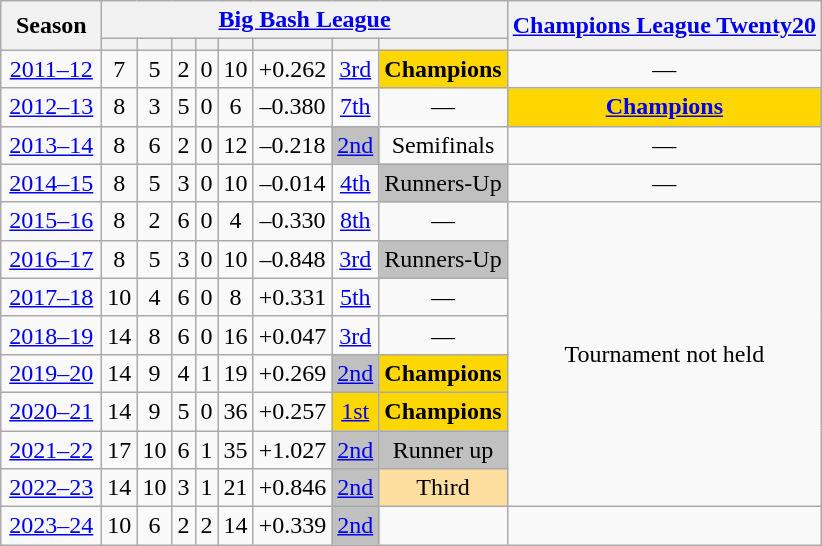<table class=wikitable style="font-size:100%; text-align:center">
<tr>
<th style="width:60px;" rowspan=2>Season</th>
<th colspan=8><a href='#'>Big Bash League</a></th>
<th rowspan=2><a href='#'>Champions League Twenty20</a></th>
</tr>
<tr>
<th></th>
<th></th>
<th></th>
<th></th>
<th></th>
<th></th>
<th></th>
<th></th>
</tr>
<tr>
<td><a href='#'>2011–12</a></td>
<td>7</td>
<td>5</td>
<td>2</td>
<td>0</td>
<td>10</td>
<td>+0.262</td>
<td><a href='#'>3rd</a></td>
<td style="background:gold;"><strong>Champions</strong></td>
<td>—</td>
</tr>
<tr>
<td><a href='#'>2012–13</a></td>
<td>8</td>
<td>3</td>
<td>5</td>
<td>0</td>
<td>6</td>
<td>–0.380</td>
<td><a href='#'>7th</a></td>
<td>—</td>
<td style="background:gold;"><a href='#'><strong>Champions</strong></a></td>
</tr>
<tr>
<td><a href='#'>2013–14</a></td>
<td>8</td>
<td>6</td>
<td>2</td>
<td>0</td>
<td>12</td>
<td>–0.218</td>
<td style="background:silver;"><a href='#'>2nd</a></td>
<td>Semifinals</td>
<td>—</td>
</tr>
<tr>
<td><a href='#'>2014–15</a></td>
<td>8</td>
<td>5</td>
<td>3</td>
<td>0</td>
<td>10</td>
<td>–0.014</td>
<td><a href='#'>4th</a></td>
<td style="background:silver;">Runners-Up</td>
<td>—</td>
</tr>
<tr>
<td><a href='#'>2015–16</a></td>
<td>8</td>
<td>2</td>
<td>6</td>
<td>0</td>
<td>4</td>
<td>–0.330</td>
<td><a href='#'>8th</a></td>
<td>—</td>
<td rowspan=8>Tournament not held</td>
</tr>
<tr>
<td><a href='#'>2016–17</a></td>
<td>8</td>
<td>5</td>
<td>3</td>
<td>0</td>
<td>10</td>
<td>–0.848</td>
<td><a href='#'>3rd</a></td>
<td style="background:silver;">Runners-Up</td>
</tr>
<tr>
<td><a href='#'>2017–18</a></td>
<td>10</td>
<td>4</td>
<td>6</td>
<td>0</td>
<td>8</td>
<td>+0.331</td>
<td><a href='#'>5th</a></td>
<td>—</td>
</tr>
<tr>
<td><a href='#'>2018–19</a></td>
<td>14</td>
<td>8</td>
<td>6</td>
<td>0</td>
<td>16</td>
<td>+0.047</td>
<td><a href='#'>3rd</a></td>
<td>—</td>
</tr>
<tr>
<td><a href='#'>2019–20</a></td>
<td>14</td>
<td>9</td>
<td>4</td>
<td>1</td>
<td>19</td>
<td>+0.269</td>
<td style="background:silver;"><a href='#'>2nd</a></td>
<td style="background:gold;"><strong>Champions</strong></td>
</tr>
<tr>
<td><a href='#'>2020–21</a></td>
<td>14</td>
<td>9</td>
<td>5</td>
<td>0</td>
<td>36</td>
<td>+0.257</td>
<td style="background:gold;"><a href='#'>1st</a></td>
<td style="background:gold;"><strong>Champions</strong></td>
</tr>
<tr>
<td><a href='#'>2021–22</a></td>
<td>17</td>
<td>10</td>
<td>6</td>
<td>1</td>
<td>35</td>
<td>+1.027</td>
<td style="background:silver;"><a href='#'>2nd</a></td>
<td style="background:silver;">Runner up</td>
</tr>
<tr>
<td><a href='#'>2022–23</a></td>
<td>14</td>
<td>10</td>
<td>3</td>
<td>1</td>
<td>21</td>
<td>+0.846</td>
<td style="background:silver;"><a href='#'>2nd</a></td>
<td style="background:#ffdf9f;">Third</td>
</tr>
<tr>
<td><a href='#'>2023–24</a></td>
<td>10</td>
<td>6</td>
<td>2</td>
<td>2</td>
<td>14</td>
<td>+0.339</td>
<td style="background:silver;"><a href='#'>2nd</a></td>
<td></td>
</tr>
</table>
